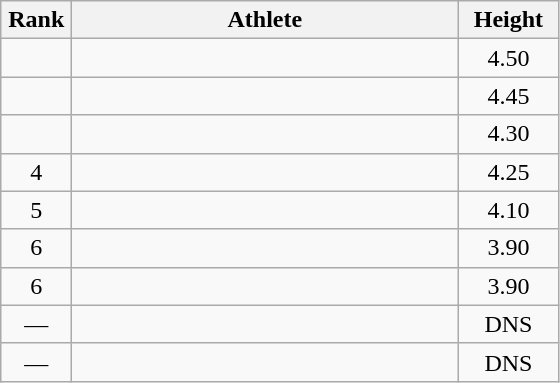<table class=wikitable style="text-align:center">
<tr>
<th width=40>Rank</th>
<th width=250>Athlete</th>
<th width=60>Height</th>
</tr>
<tr>
<td></td>
<td align=left></td>
<td>4.50</td>
</tr>
<tr>
<td></td>
<td align=left></td>
<td>4.45</td>
</tr>
<tr>
<td></td>
<td align=left></td>
<td>4.30</td>
</tr>
<tr>
<td>4</td>
<td align=left></td>
<td>4.25</td>
</tr>
<tr>
<td>5</td>
<td align=left></td>
<td>4.10</td>
</tr>
<tr>
<td>6</td>
<td align=left></td>
<td>3.90</td>
</tr>
<tr>
<td>6</td>
<td align=left></td>
<td>3.90</td>
</tr>
<tr>
<td>—</td>
<td align=left></td>
<td>DNS</td>
</tr>
<tr>
<td>—</td>
<td align=left></td>
<td>DNS</td>
</tr>
</table>
